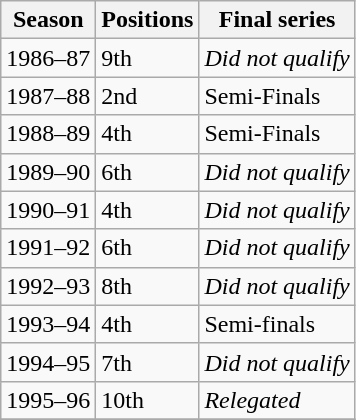<table class="wikitable">
<tr>
<th>Season</th>
<th>Positions</th>
<th>Final series</th>
</tr>
<tr>
<td>1986–87</td>
<td>9th</td>
<td><em>Did not qualify</em></td>
</tr>
<tr>
<td>1987–88</td>
<td>2nd</td>
<td>Semi-Finals</td>
</tr>
<tr>
<td>1988–89</td>
<td>4th</td>
<td>Semi-Finals</td>
</tr>
<tr>
<td>1989–90</td>
<td>6th</td>
<td><em>Did not qualify</em></td>
</tr>
<tr>
<td>1990–91</td>
<td>4th</td>
<td><em>Did not qualify</em></td>
</tr>
<tr>
<td>1991–92</td>
<td>6th</td>
<td><em>Did not qualify</em></td>
</tr>
<tr>
<td>1992–93</td>
<td>8th</td>
<td><em>Did not qualify</em></td>
</tr>
<tr>
<td>1993–94</td>
<td>4th</td>
<td>Semi-finals</td>
</tr>
<tr>
<td>1994–95</td>
<td>7th</td>
<td><em>Did not qualify</em></td>
</tr>
<tr>
<td>1995–96</td>
<td>10th</td>
<td><em>Relegated</em></td>
</tr>
<tr>
</tr>
</table>
